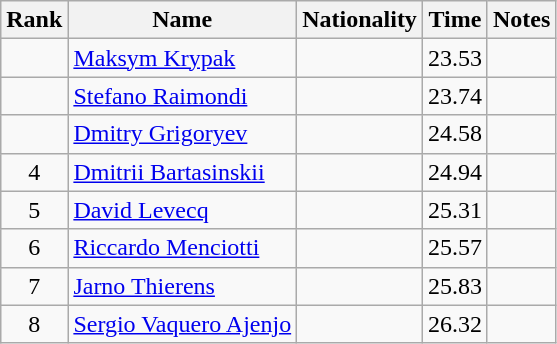<table class="wikitable sortable" style="text-align:center">
<tr>
<th>Rank</th>
<th>Name</th>
<th>Nationality</th>
<th>Time</th>
<th>Notes</th>
</tr>
<tr>
<td></td>
<td align=left><a href='#'>Maksym Krypak</a></td>
<td align=left></td>
<td>23.53</td>
<td></td>
</tr>
<tr>
<td></td>
<td align=left><a href='#'>Stefano Raimondi</a></td>
<td align=left></td>
<td>23.74</td>
<td></td>
</tr>
<tr>
<td></td>
<td align=left><a href='#'>Dmitry Grigoryev</a></td>
<td align=left></td>
<td>24.58</td>
<td></td>
</tr>
<tr>
<td>4</td>
<td align=left><a href='#'>Dmitrii Bartasinskii</a></td>
<td align=left></td>
<td>24.94</td>
<td></td>
</tr>
<tr>
<td>5</td>
<td align=left><a href='#'>David Levecq</a></td>
<td align=left></td>
<td>25.31</td>
<td></td>
</tr>
<tr>
<td>6</td>
<td align=left><a href='#'>Riccardo Menciotti</a></td>
<td align=left></td>
<td>25.57</td>
<td></td>
</tr>
<tr>
<td>7</td>
<td align=left><a href='#'>Jarno Thierens</a></td>
<td align=left></td>
<td>25.83</td>
<td></td>
</tr>
<tr>
<td>8</td>
<td align=left><a href='#'>Sergio Vaquero Ajenjo</a></td>
<td align=left></td>
<td>26.32</td>
<td></td>
</tr>
</table>
